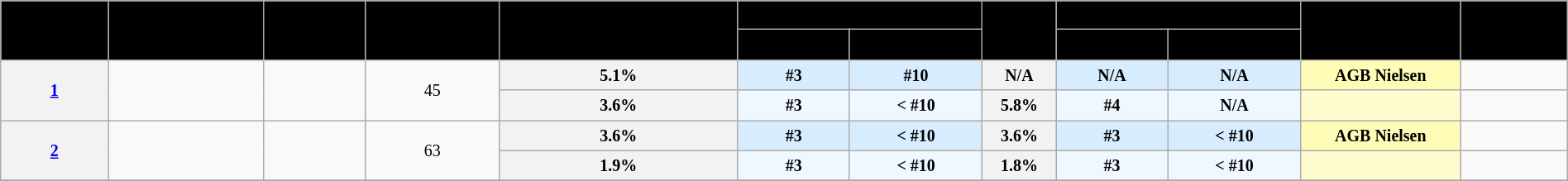<table class="wikitable" style="text-align:center; font-size:100%; line-height:16px; margin:1em auto" width="100%">
<tr>
<th style="background:black;" rowspan="2"><span>Season</span></th>
<th style="background:black;" rowspan="2"><span>Premiered</span></th>
<th style="background:black;" rowspan="2"><span>Ended</span></th>
<th style="background:black;" rowspan="2"><span>Episodes</span></th>
<th style="background:black;" rowspan="2"><span>Season Premiere</span></th>
<th style="background:black;" colspan="2"><span>Rank</span></th>
<th style="background:black;" rowspan="2"><span></span></th>
<th style="background:black;" colspan="2"><span>Rank</span></th>
<th style="background:black;" rowspan="2"><span>Media</span></th>
<th style="background:black;" rowspan="2"><span>Source</span></th>
</tr>
<tr>
<th style="background:black;"><span><small>Timeslot</small></span></th>
<th style="background:black;"><span><small>Primetime</small></span></th>
<th style="background:black;"><span><small>Timeslot</small></span></th>
<th style="background:black;"><span><small>Primetime</small></span></th>
</tr>
<tr align="center">
<th rowspan="2"><small><a href='#'>1</a></small></th>
<td rowspan="2"><small></small></td>
<td rowspan="2"><small></small></td>
<td rowspan="2"><small>45</small></td>
<th><small>5.1%</small></th>
<th style="background:#D7ECFF"><small>#3</small></th>
<th style="background:#D7ECFF"><small>#10</small></th>
<th><small>N/A</small></th>
<th style="background:#D7ECFF"><small>N/A</small></th>
<th style="background:#D7ECFF"><small>N/A</small></th>
<th style="background:#FFFCB7"><small>AGB Nielsen</small></th>
<td></td>
</tr>
<tr>
<th><small>3.6%</small></th>
<th style="background:#F0F8FF"><small>#3</small></th>
<th style="background:#F0F8FF"><small>< #10</small></th>
<th><small>5.8%</small></th>
<th style="background:#F0F8FF"><small>#4</small></th>
<th style="background:#F0F8FF"><small>N/A</small></th>
<th style="background:#FFFDD0"><small></small></th>
<td></td>
</tr>
<tr align="center">
<th rowspan="2"><small><a href='#'>2</a></small></th>
<td rowspan="2"><small></small></td>
<td rowspan="2"><small></small></td>
<td rowspan="2"><small>63</small></td>
<th><small>3.6%</small></th>
<th style="background:#D7ECFF"><small>#3</small></th>
<th style="background:#D7ECFF"><small>< #10</small></th>
<th><small>3.6%</small></th>
<th style="background:#D7ECFF"><small>#3</small></th>
<th style="background:#D7ECFF"><small>< #10</small></th>
<th style="background:#FFFCB7"><small>AGB Nielsen</small></th>
<td></td>
</tr>
<tr>
<th><small>1.9%</small></th>
<th style="background:#F0F8FF"><small>#3</small></th>
<th style="background:#F0F8FF"><small>< #10</small></th>
<th><small>1.8%</small></th>
<th style="background:#F0F8FF"><small>#3</small></th>
<th style="background:#F0F8FF"><small>< #10</small></th>
<th style="background:#FFFDD0"><small></small></th>
<td></td>
</tr>
<tr>
</tr>
</table>
